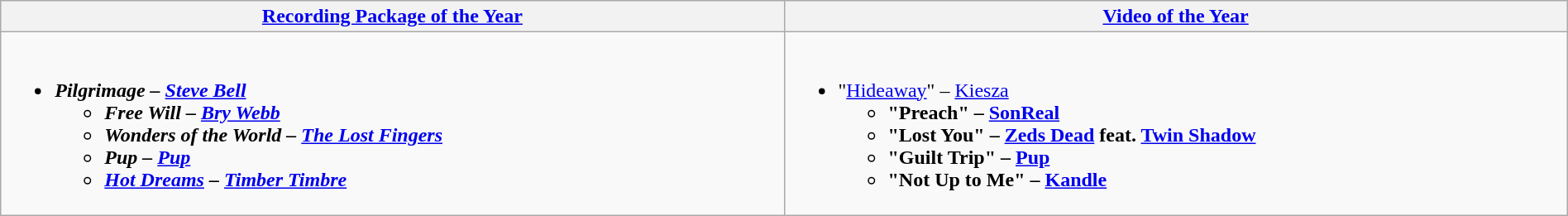<table class=wikitable style="width:100%">
<tr>
<th style="width:50%"><a href='#'>Recording Package of the Year</a></th>
<th style="width:50%"><a href='#'>Video of the Year</a></th>
</tr>
<tr>
<td valign="top"><br><ul><li><strong><em>Pilgrimage<em> – <a href='#'>Steve Bell</a><strong><ul><li></em>Free Will<em> – <a href='#'>Bry Webb</a></li></ul><ul><li></em>Wonders of the World<em> – <a href='#'>The Lost Fingers</a></li></ul><ul><li></em>Pup<em> – <a href='#'>Pup</a></li></ul><ul><li></em><a href='#'>Hot Dreams</a><em> – <a href='#'>Timber Timbre</a></li></ul></li></ul></td>
<td valign="top"><br><ul><li></strong>"<a href='#'>Hideaway</a>" – <a href='#'>Kiesza</a><strong><ul><li>"Preach" – <a href='#'>SonReal</a></li></ul><ul><li>"Lost You" – <a href='#'>Zeds Dead</a> feat. <a href='#'>Twin Shadow</a></li></ul><ul><li>"Guilt Trip" – <a href='#'>Pup</a></li></ul><ul><li>"Not Up to Me" – <a href='#'>Kandle</a></li></ul></li></ul></td>
</tr>
</table>
